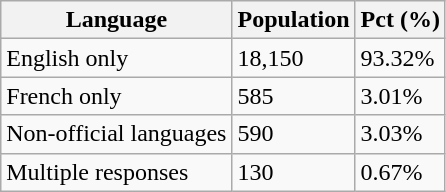<table class="wikitable">
<tr>
<th>Language</th>
<th>Population</th>
<th>Pct (%)</th>
</tr>
<tr>
<td>English only</td>
<td>18,150</td>
<td>93.32%</td>
</tr>
<tr>
<td>French only</td>
<td>585</td>
<td>3.01%</td>
</tr>
<tr>
<td>Non-official languages</td>
<td>590</td>
<td>3.03%</td>
</tr>
<tr>
<td>Multiple responses</td>
<td>130</td>
<td>0.67%</td>
</tr>
</table>
